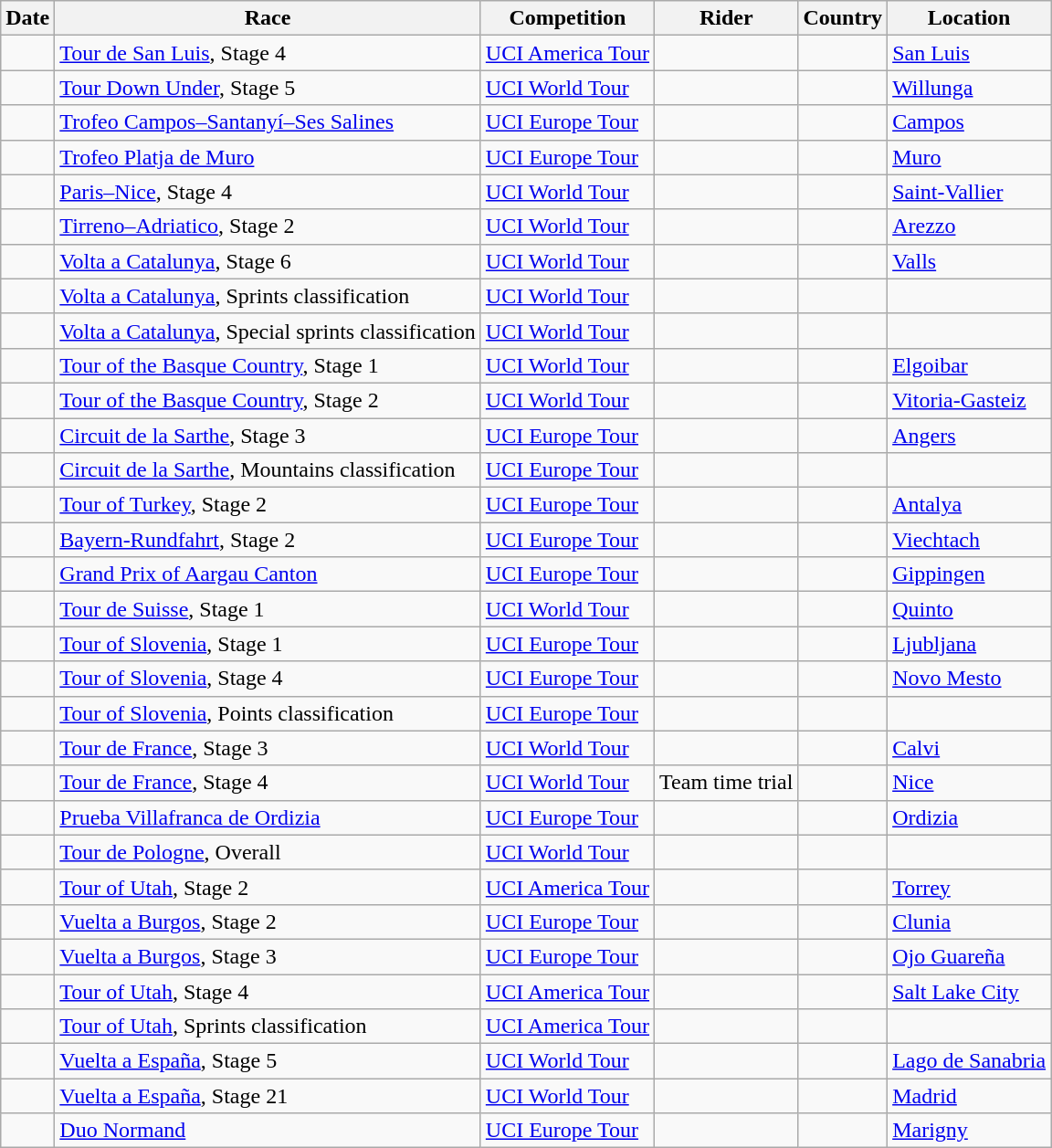<table class="wikitable sortable">
<tr>
<th>Date</th>
<th>Race</th>
<th>Competition</th>
<th>Rider</th>
<th>Country</th>
<th>Location</th>
</tr>
<tr>
<td></td>
<td><a href='#'>Tour de San Luis</a>, Stage 4</td>
<td><a href='#'>UCI America Tour</a></td>
<td></td>
<td></td>
<td><a href='#'>San Luis</a></td>
</tr>
<tr>
<td></td>
<td><a href='#'>Tour Down Under</a>, Stage 5</td>
<td><a href='#'>UCI World Tour</a></td>
<td></td>
<td></td>
<td><a href='#'>Willunga</a></td>
</tr>
<tr>
<td></td>
<td><a href='#'>Trofeo Campos–Santanyí–Ses Salines</a></td>
<td><a href='#'>UCI Europe Tour</a></td>
<td></td>
<td></td>
<td><a href='#'>Campos</a></td>
</tr>
<tr>
<td></td>
<td><a href='#'>Trofeo Platja de Muro</a></td>
<td><a href='#'>UCI Europe Tour</a></td>
<td></td>
<td></td>
<td><a href='#'>Muro</a></td>
</tr>
<tr>
<td></td>
<td><a href='#'>Paris–Nice</a>, Stage 4</td>
<td><a href='#'>UCI World Tour</a></td>
<td></td>
<td></td>
<td><a href='#'>Saint-Vallier</a></td>
</tr>
<tr>
<td></td>
<td><a href='#'>Tirreno–Adriatico</a>, Stage 2</td>
<td><a href='#'>UCI World Tour</a></td>
<td></td>
<td></td>
<td><a href='#'>Arezzo</a></td>
</tr>
<tr>
<td></td>
<td><a href='#'>Volta a Catalunya</a>, Stage 6</td>
<td><a href='#'>UCI World Tour</a></td>
<td></td>
<td></td>
<td><a href='#'>Valls</a></td>
</tr>
<tr>
<td></td>
<td><a href='#'>Volta a Catalunya</a>, Sprints classification</td>
<td><a href='#'>UCI World Tour</a></td>
<td></td>
<td></td>
<td></td>
</tr>
<tr>
<td></td>
<td><a href='#'>Volta a Catalunya</a>, Special sprints classification</td>
<td><a href='#'>UCI World Tour</a></td>
<td></td>
<td></td>
<td></td>
</tr>
<tr>
<td></td>
<td><a href='#'>Tour of the Basque Country</a>, Stage 1</td>
<td><a href='#'>UCI World Tour</a></td>
<td></td>
<td></td>
<td><a href='#'>Elgoibar</a></td>
</tr>
<tr>
<td></td>
<td><a href='#'>Tour of the Basque Country</a>, Stage 2</td>
<td><a href='#'>UCI World Tour</a></td>
<td></td>
<td></td>
<td><a href='#'>Vitoria-Gasteiz</a></td>
</tr>
<tr>
<td></td>
<td><a href='#'>Circuit de la Sarthe</a>, Stage 3</td>
<td><a href='#'>UCI Europe Tour</a></td>
<td></td>
<td></td>
<td><a href='#'>Angers</a></td>
</tr>
<tr>
<td></td>
<td><a href='#'>Circuit de la Sarthe</a>, Mountains classification</td>
<td><a href='#'>UCI Europe Tour</a></td>
<td></td>
<td></td>
<td></td>
</tr>
<tr>
<td></td>
<td><a href='#'>Tour of Turkey</a>, Stage 2</td>
<td><a href='#'>UCI Europe Tour</a></td>
<td></td>
<td></td>
<td><a href='#'>Antalya</a></td>
</tr>
<tr>
<td></td>
<td><a href='#'>Bayern-Rundfahrt</a>, Stage 2</td>
<td><a href='#'>UCI Europe Tour</a></td>
<td></td>
<td></td>
<td><a href='#'>Viechtach</a></td>
</tr>
<tr>
<td></td>
<td><a href='#'>Grand Prix of Aargau Canton</a></td>
<td><a href='#'>UCI Europe Tour</a></td>
<td></td>
<td></td>
<td><a href='#'>Gippingen</a></td>
</tr>
<tr>
<td></td>
<td><a href='#'>Tour de Suisse</a>, Stage 1</td>
<td><a href='#'>UCI World Tour</a></td>
<td></td>
<td></td>
<td><a href='#'>Quinto</a></td>
</tr>
<tr>
<td></td>
<td><a href='#'>Tour of Slovenia</a>, Stage 1</td>
<td><a href='#'>UCI Europe Tour</a></td>
<td></td>
<td></td>
<td><a href='#'>Ljubljana</a></td>
</tr>
<tr>
<td></td>
<td><a href='#'>Tour of Slovenia</a>, Stage 4</td>
<td><a href='#'>UCI Europe Tour</a></td>
<td></td>
<td></td>
<td><a href='#'>Novo Mesto</a></td>
</tr>
<tr>
<td></td>
<td><a href='#'>Tour of Slovenia</a>, Points classification</td>
<td><a href='#'>UCI Europe Tour</a></td>
<td></td>
<td></td>
<td></td>
</tr>
<tr>
<td></td>
<td><a href='#'>Tour de France</a>, Stage 3</td>
<td><a href='#'>UCI World Tour</a></td>
<td></td>
<td></td>
<td><a href='#'>Calvi</a></td>
</tr>
<tr>
<td></td>
<td><a href='#'>Tour de France</a>, Stage 4</td>
<td><a href='#'>UCI World Tour</a></td>
<td>Team time trial</td>
<td></td>
<td><a href='#'>Nice</a></td>
</tr>
<tr>
<td></td>
<td><a href='#'>Prueba Villafranca de Ordizia</a></td>
<td><a href='#'>UCI Europe Tour</a></td>
<td></td>
<td></td>
<td><a href='#'>Ordizia</a></td>
</tr>
<tr>
<td></td>
<td><a href='#'>Tour de Pologne</a>, Overall</td>
<td><a href='#'>UCI World Tour</a></td>
<td></td>
<td></td>
<td></td>
</tr>
<tr>
<td></td>
<td><a href='#'>Tour of Utah</a>, Stage 2</td>
<td><a href='#'>UCI America Tour</a></td>
<td></td>
<td></td>
<td><a href='#'>Torrey</a></td>
</tr>
<tr>
<td></td>
<td><a href='#'>Vuelta a Burgos</a>, Stage 2</td>
<td><a href='#'>UCI Europe Tour</a></td>
<td></td>
<td></td>
<td><a href='#'>Clunia</a></td>
</tr>
<tr>
<td></td>
<td><a href='#'>Vuelta a Burgos</a>, Stage 3</td>
<td><a href='#'>UCI Europe Tour</a></td>
<td></td>
<td></td>
<td><a href='#'>Ojo Guareña</a></td>
</tr>
<tr>
<td></td>
<td><a href='#'>Tour of Utah</a>, Stage 4</td>
<td><a href='#'>UCI America Tour</a></td>
<td></td>
<td></td>
<td><a href='#'>Salt Lake City</a></td>
</tr>
<tr>
<td></td>
<td><a href='#'>Tour of Utah</a>, Sprints classification</td>
<td><a href='#'>UCI America Tour</a></td>
<td></td>
<td></td>
<td></td>
</tr>
<tr>
<td></td>
<td><a href='#'>Vuelta a España</a>, Stage 5</td>
<td><a href='#'>UCI World Tour</a></td>
<td></td>
<td></td>
<td><a href='#'>Lago de Sanabria</a></td>
</tr>
<tr>
<td></td>
<td><a href='#'>Vuelta a España</a>, Stage 21</td>
<td><a href='#'>UCI World Tour</a></td>
<td></td>
<td></td>
<td><a href='#'>Madrid</a></td>
</tr>
<tr>
<td></td>
<td><a href='#'>Duo Normand</a></td>
<td><a href='#'>UCI Europe Tour</a></td>
<td><br></td>
<td></td>
<td><a href='#'>Marigny</a></td>
</tr>
</table>
